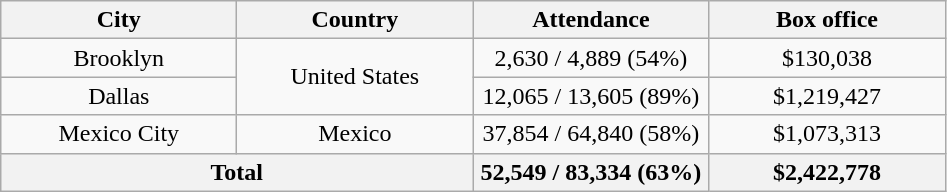<table class="wikitable" style="text-align:center;">
<tr>
<th rowspan="" width="150">City</th>
<th rowspan="" width="150">Country</th>
<th colspan="" width="150">Attendance</th>
<th colspan="" width="150">Box office</th>
</tr>
<tr>
<td>Brooklyn</td>
<td rowspan="2">United States</td>
<td>2,630 / 4,889 (54%)</td>
<td>$130,038</td>
</tr>
<tr>
<td>Dallas</td>
<td>12,065 / 13,605 (89%)</td>
<td>$1,219,427</td>
</tr>
<tr>
<td>Mexico City</td>
<td>Mexico</td>
<td>37,854 / 64,840 (58%)</td>
<td>$1,073,313</td>
</tr>
<tr>
<th colspan="2">Total</th>
<th colspan="">52,549 / 83,334 (63%)</th>
<th colspan="">$2,422,778</th>
</tr>
</table>
